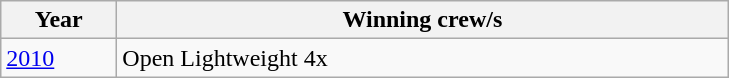<table class="wikitable">
<tr>
<th width=70>Year</th>
<th width=400>Winning crew/s</th>
</tr>
<tr>
<td><a href='#'>2010</a></td>
<td>Open Lightweight 4x</td>
</tr>
</table>
